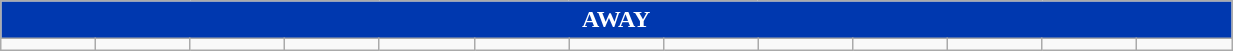<table class="wikitable collapsible collapsed" style="width:65%">
<tr>
<th colspan=16 ! style="color:#FFFFFF; background:#0038af">AWAY</th>
</tr>
<tr>
<td></td>
<td></td>
<td></td>
<td></td>
<td></td>
<td></td>
<td></td>
<td></td>
<td></td>
<td></td>
<td></td>
<td></td>
<td></td>
</tr>
</table>
